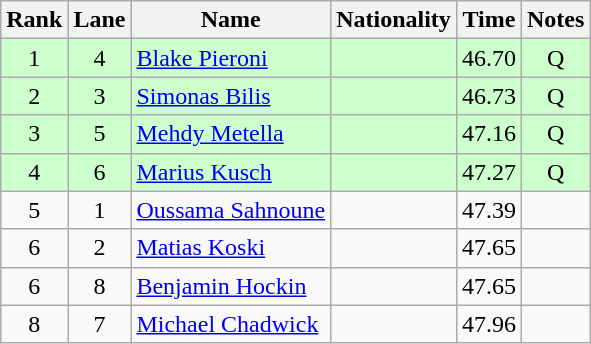<table class="wikitable sortable" style="text-align:center">
<tr>
<th>Rank</th>
<th>Lane</th>
<th>Name</th>
<th>Nationality</th>
<th>Time</th>
<th>Notes</th>
</tr>
<tr bgcolor=ccffcc>
<td>1</td>
<td>4</td>
<td align=left><a href='#'>Blake Pieroni</a></td>
<td align=left></td>
<td>46.70</td>
<td>Q</td>
</tr>
<tr bgcolor=ccffcc>
<td>2</td>
<td>3</td>
<td align=left><a href='#'>Simonas Bilis</a></td>
<td align=left></td>
<td>46.73</td>
<td>Q</td>
</tr>
<tr bgcolor=ccffcc>
<td>3</td>
<td>5</td>
<td align=left><a href='#'>Mehdy Metella</a></td>
<td align=left></td>
<td>47.16</td>
<td>Q</td>
</tr>
<tr bgcolor=ccffcc>
<td>4</td>
<td>6</td>
<td align=left><a href='#'>Marius Kusch</a></td>
<td align=left></td>
<td>47.27</td>
<td>Q</td>
</tr>
<tr>
<td>5</td>
<td>1</td>
<td align=left><a href='#'>Oussama Sahnoune</a></td>
<td align=left></td>
<td>47.39</td>
<td></td>
</tr>
<tr>
<td>6</td>
<td>2</td>
<td align=left><a href='#'>Matias Koski</a></td>
<td align=left></td>
<td>47.65</td>
<td></td>
</tr>
<tr>
<td>6</td>
<td>8</td>
<td align=left><a href='#'>Benjamin Hockin</a></td>
<td align=left></td>
<td>47.65</td>
<td></td>
</tr>
<tr>
<td>8</td>
<td>7</td>
<td align=left><a href='#'>Michael Chadwick</a></td>
<td align=left></td>
<td>47.96</td>
<td></td>
</tr>
</table>
